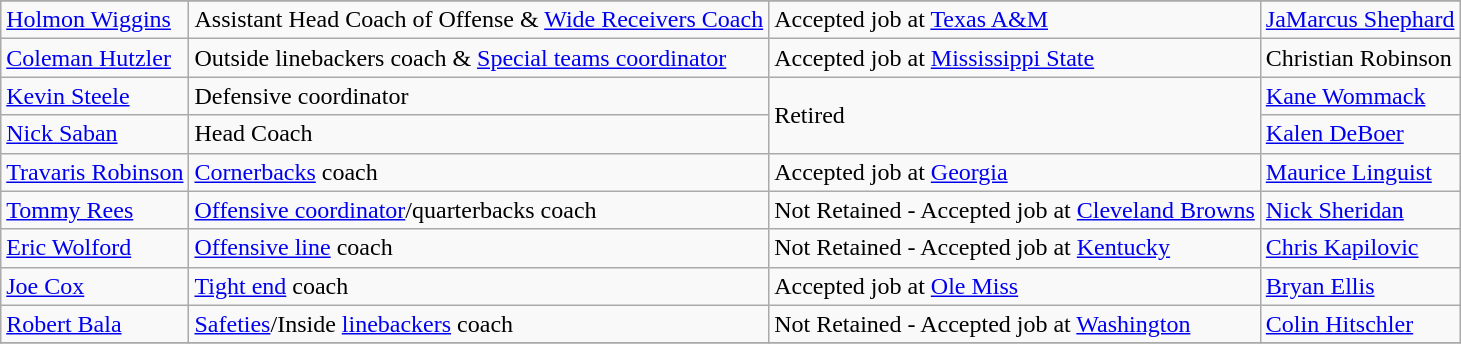<table class="wikitable">
<tr>
</tr>
<tr>
<td><a href='#'>Holmon Wiggins</a></td>
<td>Assistant Head Coach of Offense & <a href='#'>Wide Receivers Coach</a></td>
<td>Accepted job at <a href='#'>Texas A&M</a></td>
<td><a href='#'>JaMarcus Shephard</a></td>
</tr>
<tr>
<td><a href='#'>Coleman Hutzler</a></td>
<td>Outside linebackers coach & <a href='#'>Special teams coordinator</a></td>
<td>Accepted job at <a href='#'>Mississippi State</a></td>
<td>Christian Robinson </td>
</tr>
<tr>
<td><a href='#'>Kevin Steele</a></td>
<td>Defensive coordinator</td>
<td rowspan=2>Retired</td>
<td><a href='#'>Kane Wommack</a></td>
</tr>
<tr>
<td><a href='#'>Nick Saban</a></td>
<td>Head Coach</td>
<td><a href='#'>Kalen DeBoer</a></td>
</tr>
<tr>
<td><a href='#'>Travaris Robinson</a></td>
<td><a href='#'>Cornerbacks</a> coach</td>
<td>Accepted job at <a href='#'>Georgia</a></td>
<td><a href='#'>Maurice Linguist</a></td>
</tr>
<tr>
<td><a href='#'>Tommy Rees</a></td>
<td><a href='#'>Offensive coordinator</a>/quarterbacks coach</td>
<td>Not Retained - Accepted job at <a href='#'>Cleveland Browns</a></td>
<td><a href='#'>Nick Sheridan</a></td>
</tr>
<tr>
<td><a href='#'>Eric Wolford</a></td>
<td><a href='#'>Offensive line</a> coach</td>
<td>Not Retained - Accepted job at <a href='#'>Kentucky</a></td>
<td><a href='#'>Chris Kapilovic</a></td>
</tr>
<tr>
<td><a href='#'>Joe Cox</a></td>
<td><a href='#'>Tight end</a> coach</td>
<td>Accepted job at <a href='#'>Ole Miss</a></td>
<td><a href='#'>Bryan Ellis</a></td>
</tr>
<tr>
<td><a href='#'>Robert Bala</a></td>
<td><a href='#'>Safeties</a>/Inside <a href='#'>linebackers</a> coach</td>
<td>Not Retained - Accepted job at <a href='#'>Washington</a></td>
<td><a href='#'>Colin Hitschler</a></td>
</tr>
<tr>
</tr>
</table>
